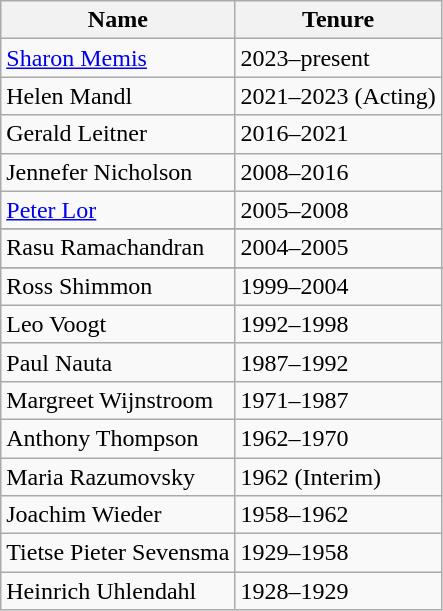<table class="wikitable">
<tr>
<th>Name</th>
<th>Tenure</th>
</tr>
<tr>
<td><a href='#'>Sharon Memis</a></td>
<td>2023–present</td>
</tr>
<tr>
<td>Helen Mandl</td>
<td>2021–2023 (Acting)</td>
</tr>
<tr>
<td>Gerald Leitner</td>
<td>2016–2021</td>
</tr>
<tr>
<td>Jennefer Nicholson</td>
<td>2008–2016</td>
</tr>
<tr>
<td><a href='#'>Peter Lor</a></td>
<td>2005–2008</td>
</tr>
<tr>
</tr>
<tr>
<td>Rasu Ramachandran</td>
<td>2004–2005</td>
</tr>
<tr>
</tr>
<tr>
<td>Ross Shimmon</td>
<td>1999–2004</td>
</tr>
<tr>
<td>Leo Voogt</td>
<td>1992–1998</td>
</tr>
<tr>
<td>Paul Nauta</td>
<td>1987–1992</td>
</tr>
<tr>
<td>Margreet Wijnstroom</td>
<td>1971–1987</td>
</tr>
<tr>
<td>Anthony Thompson</td>
<td>1962–1970</td>
</tr>
<tr>
<td>Maria Razumovsky</td>
<td>1962 (Interim)</td>
</tr>
<tr>
<td>Joachim Wieder</td>
<td>1958–1962</td>
</tr>
<tr>
<td>Tietse Pieter Sevensma</td>
<td>1929–1958</td>
</tr>
<tr>
<td>Heinrich Uhlendahl</td>
<td>1928–1929</td>
</tr>
</table>
